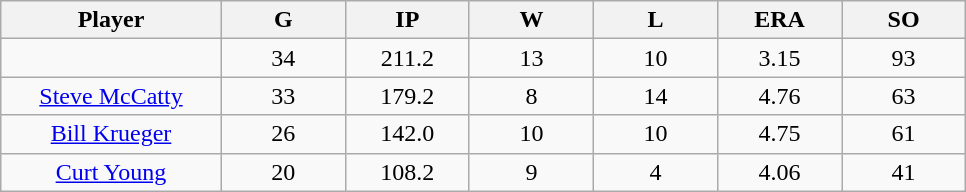<table class="wikitable sortable">
<tr>
<th bgcolor="#DDDDFF" width="16%">Player</th>
<th bgcolor="#DDDDFF" width="9%">G</th>
<th bgcolor="#DDDDFF" width="9%">IP</th>
<th bgcolor="#DDDDFF" width="9%">W</th>
<th bgcolor="#DDDDFF" width="9%">L</th>
<th bgcolor="#DDDDFF" width="9%">ERA</th>
<th bgcolor="#DDDDFF" width="9%">SO</th>
</tr>
<tr align="center">
<td></td>
<td>34</td>
<td>211.2</td>
<td>13</td>
<td>10</td>
<td>3.15</td>
<td>93</td>
</tr>
<tr align="center">
<td><a href='#'>Steve McCatty</a></td>
<td>33</td>
<td>179.2</td>
<td>8</td>
<td>14</td>
<td>4.76</td>
<td>63</td>
</tr>
<tr align=center>
<td><a href='#'>Bill Krueger</a></td>
<td>26</td>
<td>142.0</td>
<td>10</td>
<td>10</td>
<td>4.75</td>
<td>61</td>
</tr>
<tr align=center>
<td><a href='#'>Curt Young</a></td>
<td>20</td>
<td>108.2</td>
<td>9</td>
<td>4</td>
<td>4.06</td>
<td>41</td>
</tr>
</table>
